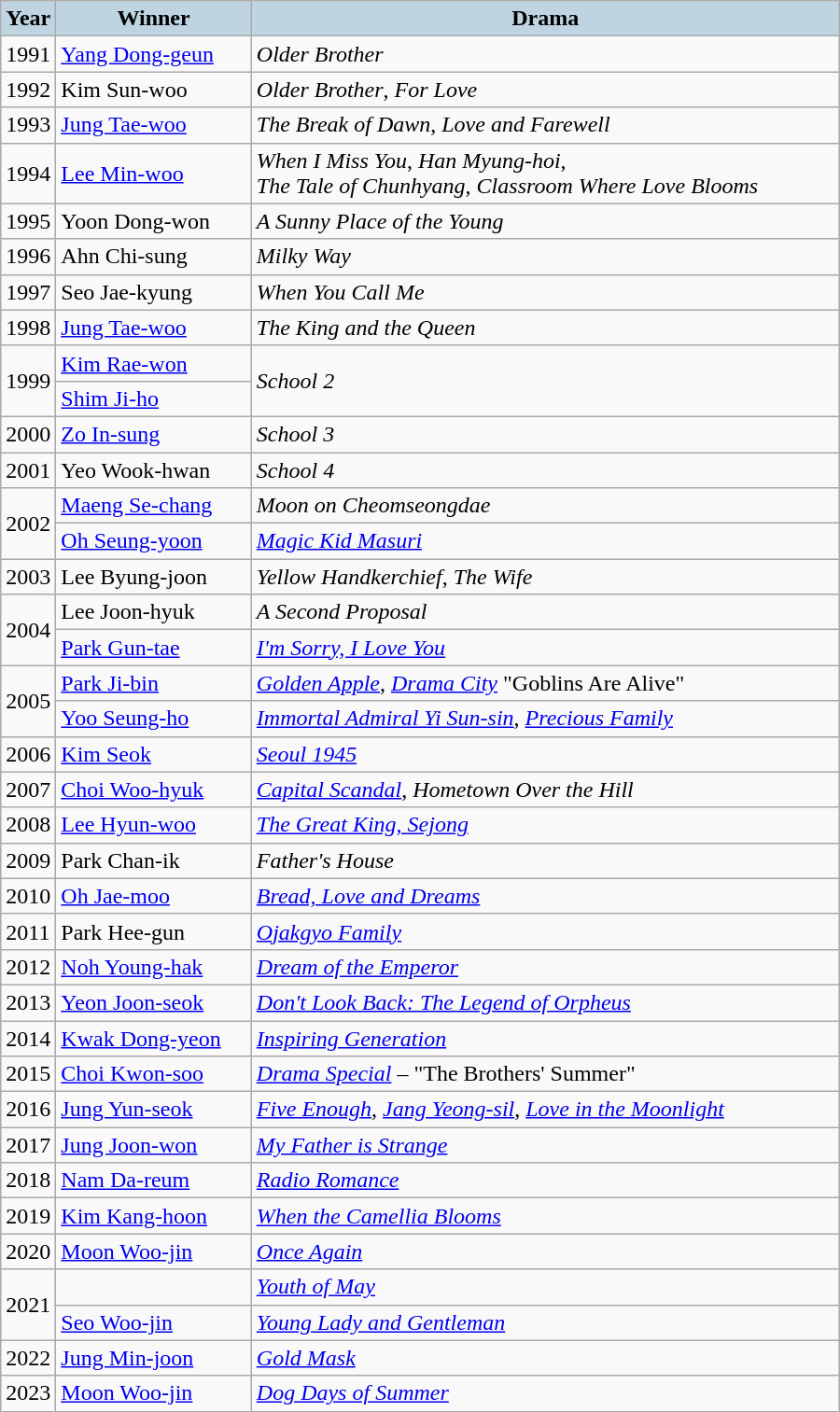<table class="wikitable" style="width:600px">
<tr>
<th style="background:#BED5E1;" width="30">Year</th>
<th style="background:#BED5E1;">Winner</th>
<th style="background:#BED5E1;">Drama</th>
</tr>
<tr>
<td>1991</td>
<td><a href='#'>Yang Dong-geun</a></td>
<td><em>Older Brother</em></td>
</tr>
<tr>
<td>1992</td>
<td>Kim Sun-woo</td>
<td><em>Older Brother</em>, <em>For Love</em></td>
</tr>
<tr>
<td>1993</td>
<td><a href='#'>Jung Tae-woo</a></td>
<td><em>The Break of Dawn</em>, <em>Love and Farewell</em></td>
</tr>
<tr>
<td>1994</td>
<td><a href='#'>Lee Min-woo</a></td>
<td><em>When I Miss You</em>, <em>Han Myung-hoi</em>,<br><em>The Tale of Chunhyang</em>, <em>Classroom Where Love Blooms</em></td>
</tr>
<tr>
<td>1995</td>
<td>Yoon Dong-won</td>
<td><em>A Sunny Place of the Young</em></td>
</tr>
<tr>
<td>1996</td>
<td>Ahn Chi-sung</td>
<td><em>Milky Way</em></td>
</tr>
<tr>
<td>1997</td>
<td>Seo Jae-kyung</td>
<td><em>When You Call Me</em></td>
</tr>
<tr>
<td>1998</td>
<td><a href='#'>Jung Tae-woo</a></td>
<td><em>The King and the Queen</em></td>
</tr>
<tr>
<td rowspan="2">1999</td>
<td><a href='#'>Kim Rae-won</a></td>
<td rowspan="2"><em>School 2</em></td>
</tr>
<tr>
<td><a href='#'>Shim Ji-ho</a></td>
</tr>
<tr>
<td>2000</td>
<td><a href='#'>Zo In-sung</a></td>
<td><em>School 3</em></td>
</tr>
<tr>
<td>2001</td>
<td>Yeo Wook-hwan</td>
<td><em>School 4</em></td>
</tr>
<tr>
<td rowspan="2">2002</td>
<td><a href='#'>Maeng Se-chang</a></td>
<td><em>Moon on Cheomseongdae</em></td>
</tr>
<tr>
<td><a href='#'>Oh Seung-yoon</a></td>
<td><em><a href='#'>Magic Kid Masuri</a></em></td>
</tr>
<tr>
<td>2003</td>
<td>Lee Byung-joon </td>
<td><em>Yellow Handkerchief</em>, <em>The Wife</em></td>
</tr>
<tr>
<td rowspan="2">2004</td>
<td>Lee Joon-hyuk </td>
<td><em>A Second Proposal</em></td>
</tr>
<tr>
<td><a href='#'>Park Gun-tae</a></td>
<td><em><a href='#'>I'm Sorry, I Love You</a></em></td>
</tr>
<tr>
<td rowspan="2">2005</td>
<td><a href='#'>Park Ji-bin</a></td>
<td><em><a href='#'>Golden Apple</a></em>, <em><a href='#'>Drama City</a></em> "Goblins Are Alive"</td>
</tr>
<tr>
<td><a href='#'>Yoo Seung-ho</a></td>
<td><em><a href='#'>Immortal Admiral Yi Sun-sin</a></em>, <em><a href='#'>Precious Family</a></em></td>
</tr>
<tr>
<td>2006</td>
<td><a href='#'>Kim Seok</a></td>
<td><em><a href='#'>Seoul 1945</a></em></td>
</tr>
<tr>
<td>2007</td>
<td><a href='#'>Choi Woo-hyuk</a></td>
<td><em><a href='#'>Capital Scandal</a></em>, <em>Hometown Over the Hill</em></td>
</tr>
<tr>
<td>2008</td>
<td><a href='#'>Lee Hyun-woo</a></td>
<td><em><a href='#'>The Great King, Sejong</a></em></td>
</tr>
<tr>
<td>2009</td>
<td>Park Chan-ik</td>
<td><em>Father's House</em></td>
</tr>
<tr>
<td>2010</td>
<td><a href='#'>Oh Jae-moo</a></td>
<td><em><a href='#'>Bread, Love and Dreams</a></em></td>
</tr>
<tr>
<td>2011</td>
<td>Park Hee-gun</td>
<td><em><a href='#'>Ojakgyo Family</a></em></td>
</tr>
<tr>
<td>2012</td>
<td><a href='#'>Noh Young-hak</a></td>
<td><em><a href='#'>Dream of the Emperor</a></em></td>
</tr>
<tr>
<td>2013</td>
<td><a href='#'>Yeon Joon-seok</a></td>
<td><em><a href='#'>Don't Look Back: The Legend of Orpheus</a></em></td>
</tr>
<tr>
<td>2014</td>
<td><a href='#'>Kwak Dong-yeon</a></td>
<td><em><a href='#'>Inspiring Generation</a></em></td>
</tr>
<tr>
<td>2015</td>
<td><a href='#'>Choi Kwon-soo</a></td>
<td><em><a href='#'>Drama Special</a></em> – "The Brothers' Summer"</td>
</tr>
<tr>
<td>2016</td>
<td><a href='#'>Jung Yun-seok</a></td>
<td><em><a href='#'>Five Enough</a></em>, <em><a href='#'>Jang Yeong-sil</a></em>, <em><a href='#'>Love in the Moonlight</a></em></td>
</tr>
<tr>
<td>2017</td>
<td><a href='#'>Jung Joon-won</a></td>
<td><em><a href='#'>My Father is Strange</a></em></td>
</tr>
<tr>
<td>2018</td>
<td><a href='#'>Nam Da-reum</a></td>
<td><em><a href='#'>Radio Romance</a></em></td>
</tr>
<tr>
<td>2019</td>
<td><a href='#'>Kim Kang-hoon</a></td>
<td><em><a href='#'>When the Camellia Blooms</a></em></td>
</tr>
<tr>
<td>2020</td>
<td><a href='#'>Moon Woo-jin</a></td>
<td><em><a href='#'>Once Again</a></em></td>
</tr>
<tr>
<td rowspan="2">2021</td>
<td></td>
<td><em><a href='#'>Youth of May</a></em></td>
</tr>
<tr>
<td><a href='#'>Seo Woo-jin</a></td>
<td><em><a href='#'>Young Lady and Gentleman</a></em></td>
</tr>
<tr>
<td>2022</td>
<td><a href='#'>Jung Min-joon</a></td>
<td><em><a href='#'>Gold Mask</a></em></td>
</tr>
<tr>
<td>2023</td>
<td><a href='#'>Moon Woo-jin</a></td>
<td><a href='#'><em>Dog Days of Summer</em></a></td>
</tr>
</table>
